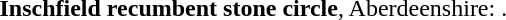<table border="0">
<tr>
<td></td>
<td><strong>Inschfield recumbent stone circle</strong>, Aberdeenshire: .</td>
</tr>
</table>
